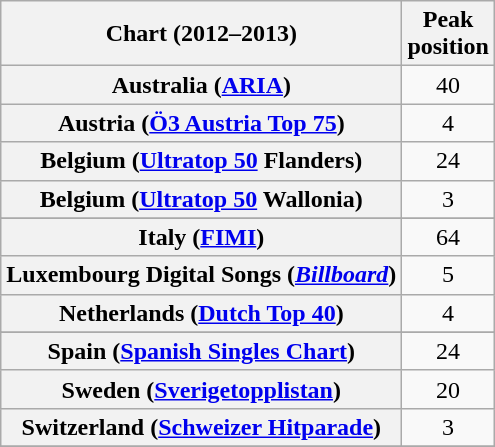<table class="wikitable sortable plainrowheaders">
<tr>
<th>Chart (2012–2013)</th>
<th>Peak<br>position</th>
</tr>
<tr>
<th scope="row">Australia (<a href='#'>ARIA</a>)</th>
<td style="text-align:center;">40</td>
</tr>
<tr>
<th scope="row">Austria (<a href='#'>Ö3 Austria Top 75</a>)</th>
<td style="text-align:center;">4</td>
</tr>
<tr>
<th scope="row">Belgium (<a href='#'>Ultratop 50</a> Flanders)</th>
<td style="text-align:center;">24</td>
</tr>
<tr>
<th scope="row">Belgium (<a href='#'>Ultratop 50</a> Wallonia)</th>
<td style="text-align:center;">3</td>
</tr>
<tr>
</tr>
<tr>
</tr>
<tr>
</tr>
<tr>
</tr>
<tr>
</tr>
<tr>
<th scope="row">Italy (<a href='#'>FIMI</a>)</th>
<td style="text-align:center;">64</td>
</tr>
<tr>
<th scope="row">Luxembourg Digital Songs (<em><a href='#'>Billboard</a></em>)</th>
<td style="text-align:center;">5</td>
</tr>
<tr>
<th scope="row">Netherlands (<a href='#'>Dutch Top 40</a>)</th>
<td style="text-align:center;">4</td>
</tr>
<tr>
</tr>
<tr>
</tr>
<tr>
</tr>
<tr>
<th scope="row">Spain (<a href='#'>Spanish Singles Chart</a>)</th>
<td style="text-align:center;">24</td>
</tr>
<tr>
<th scope="row">Sweden (<a href='#'>Sverigetopplistan</a>)</th>
<td style="text-align:center;">20</td>
</tr>
<tr>
<th scope="row">Switzerland (<a href='#'>Schweizer Hitparade</a>)</th>
<td style="text-align:center;">3</td>
</tr>
<tr>
</tr>
</table>
